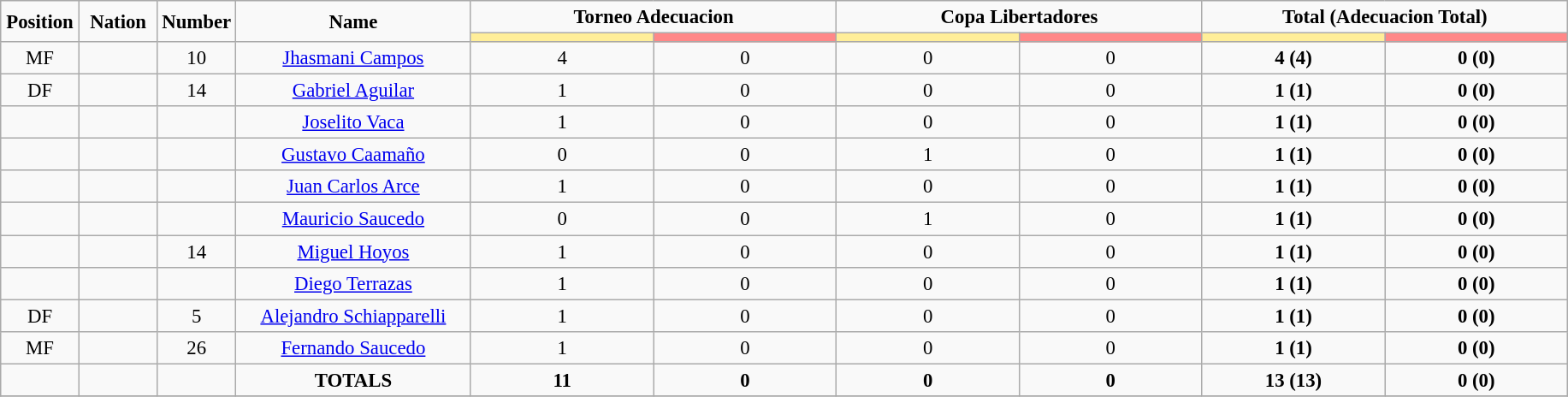<table class="wikitable" style="font-size: 95%; text-align: center;">
<tr>
<td rowspan="2" width="5%" align="center"><strong>Position</strong></td>
<td rowspan="2" width="5%" align="center"><strong>Nation</strong></td>
<td rowspan="2" width="5%" align="center"><strong>Number</strong></td>
<td rowspan="2" width="15%" align="center"><strong>Name</strong></td>
<td colspan="2" align="center"><strong>Torneo Adecuacion</strong></td>
<td colspan="2" align="center"><strong>Copa Libertadores</strong></td>
<td colspan="2" align="center"><strong>Total (Adecuacion Total)</strong></td>
</tr>
<tr>
<th width=60 style="background: #FFEE99"></th>
<th width=60 style="background: #FF8888"></th>
<th width=60 style="background: #FFEE99"></th>
<th width=60 style="background: #FF8888"></th>
<th width=60 style="background: #FFEE99"></th>
<th width=60 style="background: #FF8888"></th>
</tr>
<tr>
<td>MF</td>
<td></td>
<td>10</td>
<td><a href='#'>Jhasmani Campos</a></td>
<td>4</td>
<td>0</td>
<td>0</td>
<td>0</td>
<td><strong>4 (4)</strong></td>
<td><strong>0 (0)</strong></td>
</tr>
<tr>
<td>DF</td>
<td></td>
<td>14</td>
<td><a href='#'>Gabriel Aguilar</a></td>
<td>1</td>
<td>0</td>
<td>0</td>
<td>0</td>
<td><strong>1 (1)</strong></td>
<td><strong>0 (0)</strong></td>
</tr>
<tr>
<td></td>
<td></td>
<td></td>
<td><a href='#'>Joselito Vaca</a></td>
<td>1</td>
<td>0</td>
<td>0</td>
<td>0</td>
<td><strong>1 (1)</strong></td>
<td><strong>0 (0)</strong></td>
</tr>
<tr>
<td></td>
<td></td>
<td></td>
<td><a href='#'>Gustavo Caamaño</a></td>
<td>0</td>
<td>0</td>
<td>1</td>
<td>0</td>
<td><strong>1 (1)</strong></td>
<td><strong>0 (0)</strong></td>
</tr>
<tr>
<td></td>
<td></td>
<td></td>
<td><a href='#'>Juan Carlos Arce</a></td>
<td>1</td>
<td>0</td>
<td>0</td>
<td>0</td>
<td><strong>1 (1)</strong></td>
<td><strong>0 (0)</strong></td>
</tr>
<tr>
<td></td>
<td></td>
<td></td>
<td><a href='#'>Mauricio Saucedo</a></td>
<td>0</td>
<td>0</td>
<td>1</td>
<td>0</td>
<td><strong>1 (1)</strong></td>
<td><strong>0 (0)</strong></td>
</tr>
<tr>
<td></td>
<td></td>
<td>14</td>
<td><a href='#'>Miguel Hoyos</a></td>
<td>1</td>
<td>0</td>
<td>0</td>
<td>0</td>
<td><strong>1 (1)</strong></td>
<td><strong>0 (0)</strong></td>
</tr>
<tr>
<td></td>
<td></td>
<td></td>
<td><a href='#'>Diego Terrazas</a></td>
<td>1</td>
<td>0</td>
<td>0</td>
<td>0</td>
<td><strong>1 (1)</strong></td>
<td><strong>0 (0)</strong></td>
</tr>
<tr>
<td>DF</td>
<td></td>
<td>5</td>
<td><a href='#'>Alejandro Schiapparelli</a></td>
<td>1</td>
<td>0</td>
<td>0</td>
<td>0</td>
<td><strong>1 (1)</strong></td>
<td><strong>0 (0)</strong></td>
</tr>
<tr>
<td>MF</td>
<td></td>
<td>26</td>
<td><a href='#'>Fernando Saucedo</a></td>
<td>1</td>
<td>0</td>
<td>0</td>
<td>0</td>
<td><strong>1 (1)</strong></td>
<td><strong>0 (0)</strong></td>
</tr>
<tr>
<td></td>
<td></td>
<td></td>
<td><strong>TOTALS</strong></td>
<td><strong>11</strong></td>
<td><strong>0</strong></td>
<td><strong>0</strong></td>
<td><strong>0</strong></td>
<td><strong>13 (13)</strong></td>
<td><strong>0 (0)</strong></td>
</tr>
<tr>
</tr>
</table>
